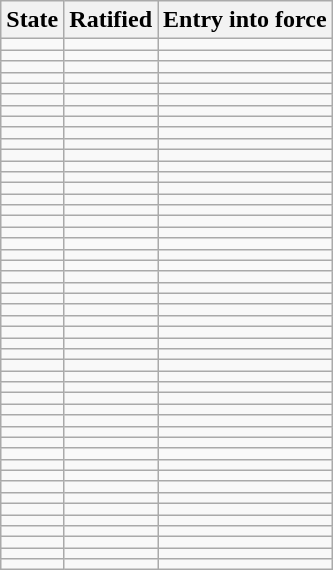<table class="wikitable sortable">
<tr>
<th>State</th>
<th>Ratified</th>
<th>Entry into force</th>
</tr>
<tr>
<td></td>
<td></td>
<td></td>
</tr>
<tr>
<td></td>
<td></td>
<td></td>
</tr>
<tr>
<td></td>
<td></td>
<td></td>
</tr>
<tr>
<td></td>
<td></td>
<td></td>
</tr>
<tr>
<td></td>
<td></td>
<td></td>
</tr>
<tr>
<td></td>
<td></td>
<td></td>
</tr>
<tr>
<td></td>
<td></td>
<td></td>
</tr>
<tr>
<td></td>
<td></td>
<td></td>
</tr>
<tr>
<td></td>
<td></td>
<td></td>
</tr>
<tr>
<td></td>
<td></td>
<td></td>
</tr>
<tr>
<td></td>
<td></td>
<td></td>
</tr>
<tr>
<td></td>
<td></td>
<td><em></em></td>
</tr>
<tr>
<td></td>
<td></td>
<td></td>
</tr>
<tr>
<td></td>
<td></td>
<td></td>
</tr>
<tr>
<td></td>
<td></td>
<td></td>
</tr>
<tr>
<td></td>
<td></td>
<td></td>
</tr>
<tr>
<td></td>
<td></td>
<td></td>
</tr>
<tr>
<td></td>
<td></td>
<td></td>
</tr>
<tr>
<td></td>
<td></td>
<td></td>
</tr>
<tr>
<td></td>
<td></td>
<td></td>
</tr>
<tr>
<td></td>
<td></td>
<td></td>
</tr>
<tr>
<td></td>
<td></td>
<td></td>
</tr>
<tr>
<td></td>
<td></td>
<td></td>
</tr>
<tr>
<td></td>
<td></td>
<td></td>
</tr>
<tr>
<td></td>
<td></td>
<td></td>
</tr>
<tr>
<td></td>
<td></td>
<td></td>
</tr>
<tr>
<td></td>
<td></td>
<td></td>
</tr>
<tr>
<td></td>
<td></td>
<td></td>
</tr>
<tr>
<td></td>
<td></td>
<td></td>
</tr>
<tr>
<td></td>
<td></td>
<td></td>
</tr>
<tr>
<td></td>
<td></td>
<td></td>
</tr>
<tr>
<td></td>
<td></td>
<td></td>
</tr>
<tr>
<td></td>
<td></td>
<td></td>
</tr>
<tr>
<td></td>
<td></td>
<td></td>
</tr>
<tr>
<td></td>
<td></td>
<td></td>
</tr>
<tr>
<td></td>
<td></td>
<td></td>
</tr>
<tr>
<td></td>
<td></td>
<td></td>
</tr>
<tr>
<td></td>
<td></td>
<td></td>
</tr>
<tr>
<td></td>
<td></td>
<td></td>
</tr>
<tr>
<td></td>
<td></td>
<td></td>
</tr>
<tr>
<td></td>
<td></td>
<td></td>
</tr>
<tr>
<td></td>
<td></td>
<td></td>
</tr>
<tr>
<td></td>
<td></td>
<td></td>
</tr>
<tr>
<td></td>
<td></td>
<td></td>
</tr>
<tr>
<td></td>
<td></td>
<td><em></em></td>
</tr>
<tr>
<td></td>
<td></td>
<td></td>
</tr>
<tr>
<td></td>
<td></td>
<td></td>
</tr>
<tr>
<td></td>
<td></td>
<td></td>
</tr>
</table>
